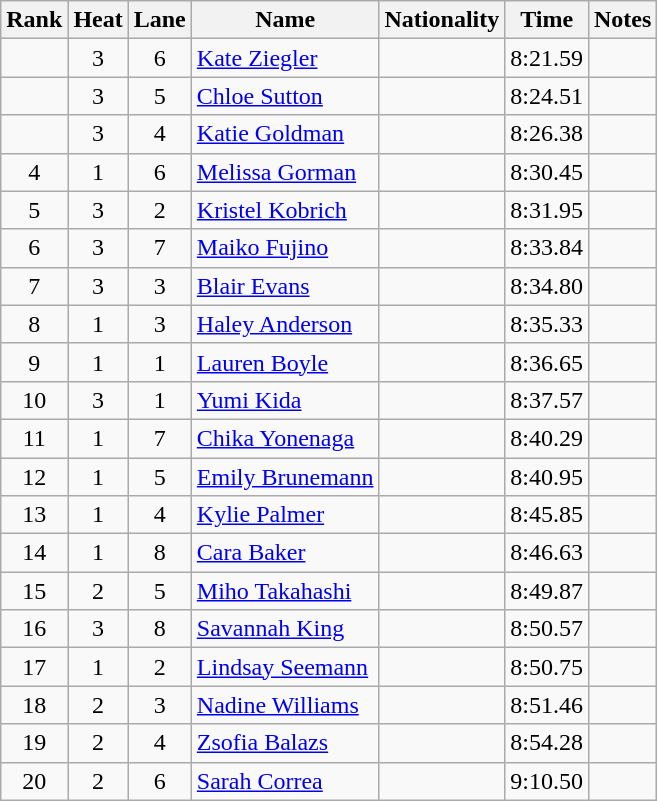<table class="wikitable sortable" style="text-align:center">
<tr>
<th>Rank</th>
<th>Heat</th>
<th>Lane</th>
<th>Name</th>
<th>Nationality</th>
<th>Time</th>
<th>Notes</th>
</tr>
<tr>
<td></td>
<td>3</td>
<td>6</td>
<td align=left><a href='#'>Kate Ziegler</a></td>
<td align=left></td>
<td>8:21.59</td>
<td></td>
</tr>
<tr>
<td></td>
<td>3</td>
<td>5</td>
<td align=left><a href='#'>Chloe Sutton</a></td>
<td align=left></td>
<td>8:24.51</td>
<td></td>
</tr>
<tr>
<td></td>
<td>3</td>
<td>4</td>
<td align=left><a href='#'>Katie Goldman</a></td>
<td align=left></td>
<td>8:26.38</td>
<td></td>
</tr>
<tr>
<td>4</td>
<td>1</td>
<td>6</td>
<td align=left><a href='#'>Melissa Gorman</a></td>
<td align=left></td>
<td>8:30.45</td>
<td></td>
</tr>
<tr>
<td>5</td>
<td>3</td>
<td>2</td>
<td align=left><a href='#'>Kristel Kobrich</a></td>
<td align=left></td>
<td>8:31.95</td>
<td></td>
</tr>
<tr>
<td>6</td>
<td>3</td>
<td>7</td>
<td align=left><a href='#'>Maiko Fujino</a></td>
<td align=left></td>
<td>8:33.84</td>
<td></td>
</tr>
<tr>
<td>7</td>
<td>3</td>
<td>3</td>
<td align=left><a href='#'>Blair Evans</a></td>
<td align=left></td>
<td>8:34.80</td>
<td></td>
</tr>
<tr>
<td>8</td>
<td>1</td>
<td>3</td>
<td align=left><a href='#'>Haley Anderson</a></td>
<td align=left></td>
<td>8:35.33</td>
<td></td>
</tr>
<tr>
<td>9</td>
<td>1</td>
<td>1</td>
<td align=left><a href='#'>Lauren Boyle</a></td>
<td align=left></td>
<td>8:36.65</td>
<td></td>
</tr>
<tr>
<td>10</td>
<td>3</td>
<td>1</td>
<td align=left><a href='#'>Yumi Kida</a></td>
<td align=left></td>
<td>8:37.57</td>
<td></td>
</tr>
<tr>
<td>11</td>
<td>1</td>
<td>7</td>
<td align=left><a href='#'>Chika Yonenaga</a></td>
<td align=left></td>
<td>8:40.29</td>
<td></td>
</tr>
<tr>
<td>12</td>
<td>1</td>
<td>5</td>
<td align=left><a href='#'>Emily Brunemann</a></td>
<td align=left></td>
<td>8:40.95</td>
<td></td>
</tr>
<tr>
<td>13</td>
<td>1</td>
<td>4</td>
<td align=left><a href='#'>Kylie Palmer</a></td>
<td align=left></td>
<td>8:45.85</td>
<td></td>
</tr>
<tr>
<td>14</td>
<td>1</td>
<td>8</td>
<td align=left><a href='#'>Cara Baker</a></td>
<td align=left></td>
<td>8:46.63</td>
<td></td>
</tr>
<tr>
<td>15</td>
<td>2</td>
<td>5</td>
<td align=left><a href='#'>Miho Takahashi</a></td>
<td align=left></td>
<td>8:49.87</td>
<td></td>
</tr>
<tr>
<td>16</td>
<td>3</td>
<td>8</td>
<td align=left><a href='#'>Savannah King</a></td>
<td align=left></td>
<td>8:50.57</td>
<td></td>
</tr>
<tr>
<td>17</td>
<td>1</td>
<td>2</td>
<td align=left><a href='#'>Lindsay Seemann</a></td>
<td align=left></td>
<td>8:50.75</td>
<td></td>
</tr>
<tr>
<td>18</td>
<td>2</td>
<td>3</td>
<td align=left><a href='#'>Nadine Williams</a></td>
<td align=left></td>
<td>8:51.46</td>
<td></td>
</tr>
<tr>
<td>19</td>
<td>2</td>
<td>4</td>
<td align=left><a href='#'>Zsofia Balazs</a></td>
<td align=left></td>
<td>8:54.28</td>
<td></td>
</tr>
<tr>
<td>20</td>
<td>2</td>
<td>6</td>
<td align=left><a href='#'>Sarah Correa</a></td>
<td align=left></td>
<td>9:10.50</td>
<td></td>
</tr>
</table>
